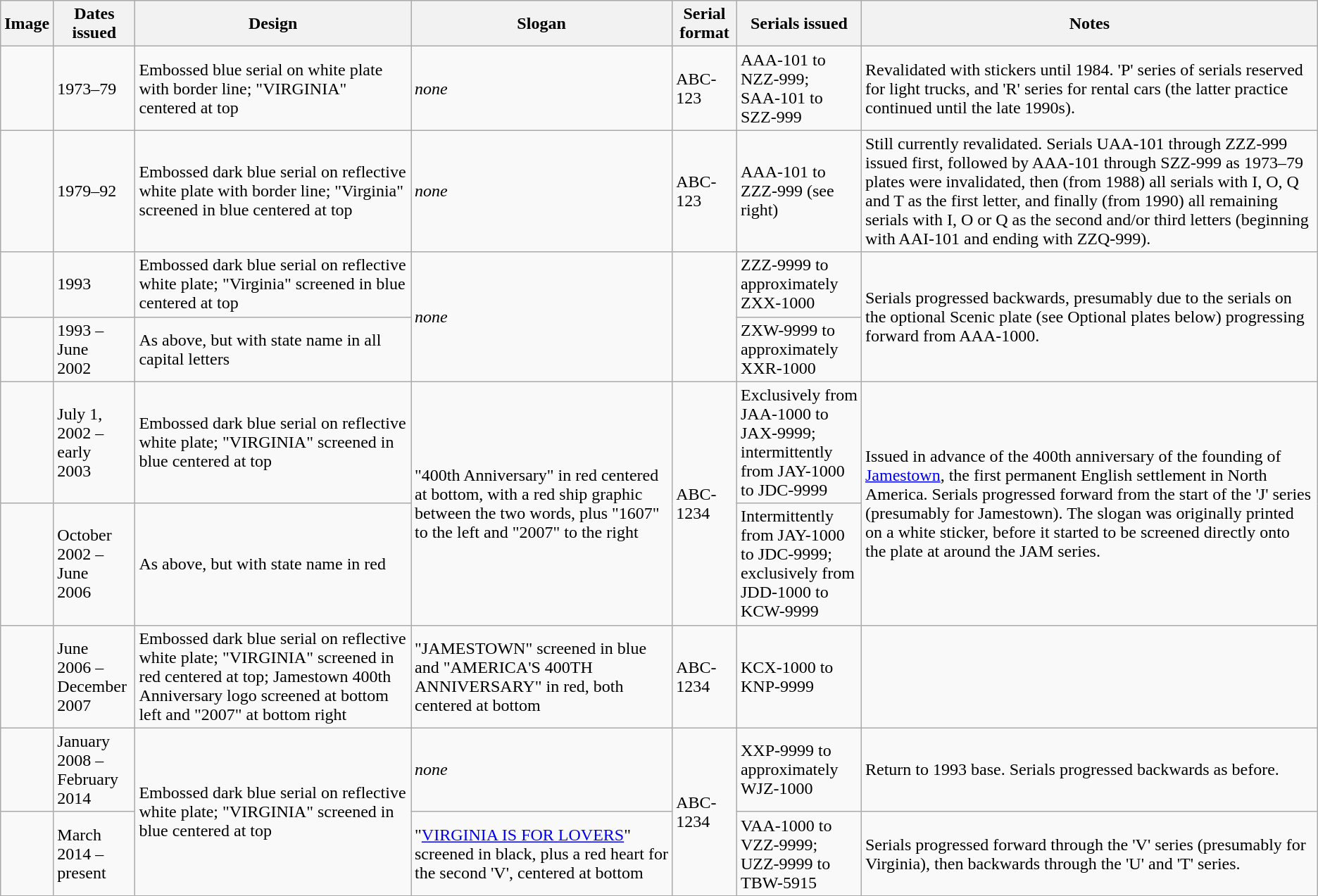<table class="wikitable">
<tr>
<th>Image</th>
<th style="width:70px;">Dates issued</th>
<th>Design</th>
<th>Slogan</th>
<th>Serial format</th>
<th style="width:100px;">Serials issued</th>
<th>Notes</th>
</tr>
<tr>
<td></td>
<td>1973–79</td>
<td>Embossed blue serial on white plate with border line; "VIRGINIA" centered at top</td>
<td><em>none</em></td>
<td>ABC-123</td>
<td>AAA-101 to NZZ-999;<br>SAA-101 to SZZ-999</td>
<td>Revalidated with stickers until 1984. 'P' series of serials reserved for light trucks, and 'R' series for rental cars (the latter practice continued until the late 1990s).</td>
</tr>
<tr>
<td></td>
<td>1979–92</td>
<td>Embossed dark blue serial on reflective white plate with border line; "Virginia" screened in blue centered at top</td>
<td><em>none</em></td>
<td>ABC-123</td>
<td>AAA-101 to ZZZ-999 (see right)</td>
<td>Still currently revalidated. Serials UAA-101 through ZZZ-999 issued first, followed by AAA-101 through SZZ-999 as 1973–79 plates were invalidated, then (from 1988) all serials with I, O, Q and T as the first letter, and finally (from 1990) all remaining serials with I, O or Q as the second and/or third letters (beginning with AAI-101 and ending with ZZQ-999).</td>
</tr>
<tr>
<td></td>
<td>1993</td>
<td>Embossed dark blue serial on reflective white plate; "Virginia" screened in blue centered at top</td>
<td rowspan="2"><em>none</em></td>
<td rowspan="2"></td>
<td>ZZZ-9999 to approximately ZXX-1000</td>
<td rowspan="2">Serials progressed backwards, presumably due to the serials on the optional Scenic plate (see Optional plates below) progressing forward from AAA-1000.</td>
</tr>
<tr>
<td></td>
<td>1993 – June<br>2002</td>
<td>As above, but with state name in all capital letters</td>
<td>ZXW-9999 to approximately XXR-1000</td>
</tr>
<tr>
<td></td>
<td>July 1, 2002 – early<br>2003</td>
<td>Embossed dark blue serial on reflective white plate; "VIRGINIA" screened in blue centered at top</td>
<td rowspan=2>"400th Anniversary" in red centered at bottom, with a red ship graphic between the two words, plus "1607" to the left and "2007" to the right</td>
<td rowspan="2">ABC-1234</td>
<td>Exclusively from JAA-1000 to JAX-9999; intermittently from JAY-1000 to JDC-9999</td>
<td rowspan="2">Issued in advance of the 400th anniversary of the founding of <a href='#'>Jamestown</a>, the first permanent English settlement in North America. Serials progressed forward from the start of the 'J' series (presumably for Jamestown). The slogan was originally printed on a white sticker, before it started to be screened directly onto the plate at around the JAM series.</td>
</tr>
<tr>
<td></td>
<td>October 2002 – June<br>2006</td>
<td>As above, but with state name in red</td>
<td>Intermittently from JAY-1000 to JDC-9999; exclusively from JDD-1000 to KCW-9999</td>
</tr>
<tr>
<td></td>
<td>June<br>2006 – December 2007</td>
<td>Embossed dark blue serial on reflective white plate; "VIRGINIA" screened in red centered at top; Jamestown 400th Anniversary logo screened at bottom left and "2007" at bottom right</td>
<td>"JAMESTOWN" screened in blue and "AMERICA'S 400TH ANNIVERSARY" in red, both centered at bottom</td>
<td>ABC-1234</td>
<td>KCX-1000 to KNP-9999</td>
<td></td>
</tr>
<tr>
<td></td>
<td>January 2008 – February 2014</td>
<td rowspan="2">Embossed dark blue serial on reflective white plate; "VIRGINIA" screened in blue centered at top</td>
<td><em>none</em></td>
<td rowspan="2">ABC-1234</td>
<td>XXP-9999 to approximately WJZ-1000</td>
<td>Return to 1993 base. Serials progressed backwards as before.</td>
</tr>
<tr>
<td></td>
<td>March 2014 – present</td>
<td>"<a href='#'>VIRGINIA IS FOR LOVERS</a>" screened in black, plus a red heart for the second 'V', centered at bottom</td>
<td>VAA-1000 to VZZ-9999; UZZ-9999 to TBW-5915 </td>
<td>Serials progressed forward through the 'V' series (presumably for Virginia), then backwards through the 'U' and 'T' series.</td>
</tr>
</table>
